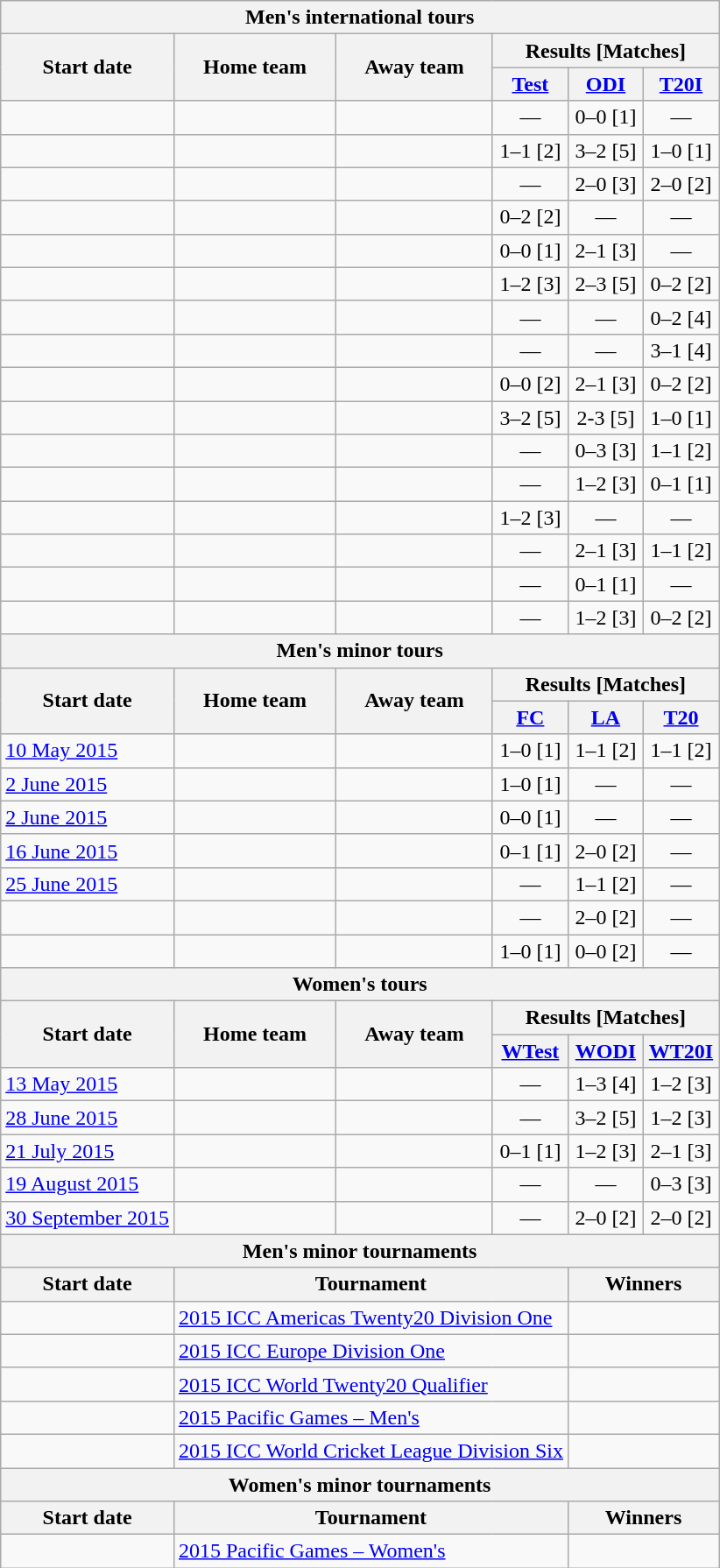<table class="wikitable sortable" style="text-align:center; white-space:nowrap">
<tr>
<th colspan=6>Men's international tours</th>
</tr>
<tr>
<th rowspan=2>Start date</th>
<th rowspan=2>Home team</th>
<th rowspan=2>Away team</th>
<th colspan=3 class="unsortable">Results [Matches]</th>
</tr>
<tr>
<th width=50 class="unsortable"><a href='#'>Test</a></th>
<th width=50 class="unsortable"><a href='#'>ODI</a></th>
<th width=50 class="unsortable"><a href='#'>T20I</a></th>
</tr>
<tr>
<td style="text-align:left"><a href='#'></a></td>
<td style="text-align:left"></td>
<td style="text-align:left"></td>
<td>—</td>
<td>0–0 [1]</td>
<td>—</td>
</tr>
<tr>
<td style="text-align:left"><a href='#'></a></td>
<td style="text-align:left"></td>
<td style="text-align:left"></td>
<td>1–1 [2]</td>
<td>3–2 [5]</td>
<td>1–0 [1]</td>
</tr>
<tr>
<td style="text-align:left"><a href='#'></a></td>
<td style="text-align:left"></td>
<td style="text-align:left"></td>
<td>—</td>
<td>2–0 [3]</td>
<td>2–0 [2]</td>
</tr>
<tr>
<td style="text-align:left"><a href='#'></a></td>
<td style="text-align:left"></td>
<td style="text-align:left"></td>
<td>0–2 [2]</td>
<td>—</td>
<td>—</td>
</tr>
<tr>
<td style="text-align:left"><a href='#'></a></td>
<td style="text-align:left"></td>
<td style="text-align:left"></td>
<td>0–0 [1]</td>
<td>2–1 [3]</td>
<td>—</td>
</tr>
<tr>
<td style="text-align:left"><a href='#'></a></td>
<td style="text-align:left"></td>
<td style="text-align:left"></td>
<td>1–2 [3]</td>
<td>2–3 [5]</td>
<td>0–2 [2]</td>
</tr>
<tr>
<td style="text-align:left"><a href='#'></a></td>
<td style="text-align:left"></td>
<td style="text-align:left"></td>
<td>—</td>
<td>—</td>
<td>0–2 [4]</td>
</tr>
<tr>
<td style="text-align:left"><a href='#'></a></td>
<td style="text-align:left"></td>
<td style="text-align:left"></td>
<td>—</td>
<td>—</td>
<td>3–1 [4]</td>
</tr>
<tr>
<td style="text-align:left"><a href='#'></a></td>
<td style="text-align:left"></td>
<td style="text-align:left"></td>
<td>0–0 [2]</td>
<td>2–1 [3]</td>
<td>0–2 [2]</td>
</tr>
<tr>
<td style="text-align:left"><a href='#'></a></td>
<td style="text-align:left"></td>
<td style="text-align:left"></td>
<td>3–2 [5]</td>
<td>2-3 [5]</td>
<td>1–0 [1]</td>
</tr>
<tr>
<td style="text-align:left"><a href='#'></a></td>
<td style="text-align:left"></td>
<td style="text-align:left"></td>
<td>—</td>
<td>0–3 [3]</td>
<td>1–1 [2]</td>
</tr>
<tr>
<td style="text-align:left"><a href='#'></a></td>
<td style="text-align:left"></td>
<td style="text-align:left"></td>
<td>—</td>
<td>1–2 [3]</td>
<td>0–1 [1]</td>
</tr>
<tr>
<td style="text-align:left"><a href='#'></a></td>
<td style="text-align:left"></td>
<td style="text-align:left"></td>
<td>1–2 [3]</td>
<td>—</td>
<td>—</td>
</tr>
<tr>
<td style="text-align:left"><a href='#'></a></td>
<td style="text-align:left"></td>
<td style="text-align:left"></td>
<td>—</td>
<td>2–1 [3]</td>
<td>1–1 [2]</td>
</tr>
<tr>
<td style="text-align:left"><a href='#'></a></td>
<td style="text-align:left"></td>
<td style="text-align:left"></td>
<td>—</td>
<td>0–1 [1]</td>
<td>—</td>
</tr>
<tr>
<td style="text-align:left"><a href='#'></a></td>
<td style="text-align:left"></td>
<td style="text-align:left"></td>
<td>—</td>
<td>1–2 [3]</td>
<td>0–2 [2]</td>
</tr>
<tr class="sortbottom">
<th colspan=6>Men's minor tours</th>
</tr>
<tr>
<th rowspan=2>Start date</th>
<th rowspan=2>Home team</th>
<th rowspan=2>Away team</th>
<th colspan=3 class="unsortable">Results [Matches]</th>
</tr>
<tr>
<th width=50 class="unsortable"><a href='#'>FC</a></th>
<th width=50 class="unsortable"><a href='#'>LA</a></th>
<th width=50 class="unsortable"><a href='#'>T20</a></th>
</tr>
<tr>
<td style="text-align:left"><a href='#'>10 May 2015</a></td>
<td style="text-align:left"></td>
<td style="text-align:left"></td>
<td>1–0 [1]</td>
<td>1–1 [2]</td>
<td>1–1 [2]</td>
</tr>
<tr>
<td style="text-align:left"><a href='#'>2 June 2015</a></td>
<td style="text-align:left"></td>
<td style="text-align:left"></td>
<td>1–0 [1]</td>
<td>—</td>
<td>—</td>
</tr>
<tr>
<td style="text-align:left"><a href='#'>2 June 2015</a></td>
<td style="text-align:left"></td>
<td style="text-align:left"></td>
<td>0–0 [1]</td>
<td>—</td>
<td>—</td>
</tr>
<tr>
<td style="text-align:left"><a href='#'>16 June 2015</a></td>
<td style="text-align:left"></td>
<td style="text-align:left"></td>
<td>0–1 [1]</td>
<td>2–0 [2]</td>
<td>—</td>
</tr>
<tr>
<td style="text-align:left"><a href='#'>25 June 2015</a></td>
<td style="text-align:left"></td>
<td style="text-align:left"></td>
<td>—</td>
<td>1–1 [2]</td>
<td>—</td>
</tr>
<tr>
<td style="text-align:left"><a href='#'></a></td>
<td style="text-align:left"></td>
<td style="text-align:left"></td>
<td>—</td>
<td>2–0 [2]</td>
<td>—</td>
</tr>
<tr>
<td style="text-align:left"><a href='#'></a></td>
<td style="text-align:left"></td>
<td style="text-align:left"></td>
<td>1–0 [1]</td>
<td>0–0 [2]</td>
<td>—</td>
</tr>
<tr>
<th colspan=6>Women's tours</th>
</tr>
<tr>
<th rowspan=2>Start date</th>
<th rowspan=2>Home team</th>
<th rowspan=2>Away team</th>
<th colspan=3 class="unsortable">Results [Matches]</th>
</tr>
<tr>
<th width=50 class="unsortable"><a href='#'>WTest</a></th>
<th width=50 class="unsortable"><a href='#'>WODI</a></th>
<th width=50 class="unsortable"><a href='#'>WT20I</a></th>
</tr>
<tr>
<td style="text-align:left"><a href='#'>13 May 2015</a></td>
<td style="text-align:left"></td>
<td style="text-align:left"></td>
<td>—</td>
<td>1–3 [4]</td>
<td>1–2 [3]</td>
</tr>
<tr>
<td style="text-align:left"><a href='#'>28 June 2015</a></td>
<td style="text-align:left"></td>
<td style="text-align:left"></td>
<td>—</td>
<td>3–2 [5]</td>
<td>1–2 [3]</td>
</tr>
<tr>
<td style="text-align:left"><a href='#'>21 July 2015</a></td>
<td style="text-align:left"></td>
<td style="text-align:left"></td>
<td>0–1 [1]</td>
<td>1–2 [3]</td>
<td>2–1 [3]</td>
</tr>
<tr>
<td style="text-align:left"><a href='#'>19 August 2015</a></td>
<td style="text-align:left"></td>
<td style="text-align:left"></td>
<td>—</td>
<td>—</td>
<td>0–3 [3]</td>
</tr>
<tr>
<td style="text-align:left"><a href='#'>30 September 2015</a></td>
<td style="text-align:left"></td>
<td style="text-align:left"></td>
<td>—</td>
<td>2–0 [2]</td>
<td>2–0 [2]</td>
</tr>
<tr>
<th colspan=6>Men's minor tournaments</th>
</tr>
<tr class="sortbottom">
<th>Start date</th>
<th colspan=3>Tournament</th>
<th colspan=2>Winners</th>
</tr>
<tr class="sortbottom">
<td style="text-align:left"><a href='#'></a></td>
<td style="text-align:left" colspan=3> <a href='#'>2015 ICC Americas Twenty20 Division One</a></td>
<td style="text-align:left" colspan=2></td>
</tr>
<tr>
<td style="text-align:left"><a href='#'></a></td>
<td style="text-align:left" colspan=3> <a href='#'>2015 ICC Europe Division One</a></td>
<td style="text-align:left" colspan=2></td>
</tr>
<tr>
<td style="text-align:left"><a href='#'></a></td>
<td style="text-align:left" colspan=3>  <a href='#'>2015 ICC World Twenty20 Qualifier</a></td>
<td style="text-align:left" colspan=2><br> </td>
</tr>
<tr>
<td style="text-align:left"><a href='#'></a></td>
<td style="text-align:left" colspan=3> <a href='#'>2015 Pacific Games – Men's</a></td>
<td style="text-align:left" colspan=2></td>
</tr>
<tr>
<td style="text-align:left"><a href='#'></a></td>
<td style="text-align:left" colspan=3> <a href='#'>2015 ICC World Cricket League Division Six</a></td>
<td style="text-align:left" colspan=2></td>
</tr>
<tr>
<th colspan=6>Women's minor tournaments</th>
</tr>
<tr class="sortbottom">
<th>Start date</th>
<th colspan=3>Tournament</th>
<th colspan=2>Winners</th>
</tr>
<tr>
<td style="text-align:left"><a href='#'></a></td>
<td style="text-align:left" colspan=3> <a href='#'>2015 Pacific Games – Women's</a></td>
<td style="text-align:left" colspan=2></td>
</tr>
</table>
